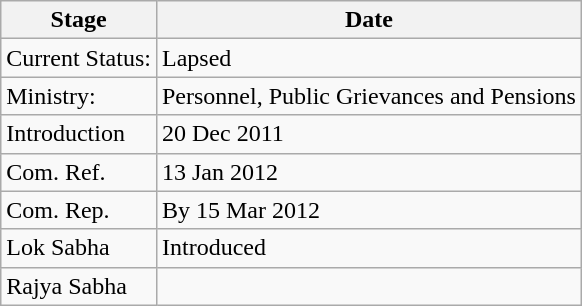<table class="wikitable">
<tr>
<th>Stage</th>
<th>Date</th>
</tr>
<tr>
<td>Current Status:</td>
<td>Lapsed</td>
</tr>
<tr>
<td>Ministry:</td>
<td>Personnel, Public Grievances and Pensions</td>
</tr>
<tr>
<td>Introduction</td>
<td>20 Dec 2011</td>
</tr>
<tr>
<td>Com. Ref.</td>
<td>13 Jan 2012</td>
</tr>
<tr>
<td>Com. Rep.</td>
<td>By 15 Mar 2012</td>
</tr>
<tr>
<td>Lok Sabha</td>
<td>Introduced</td>
</tr>
<tr>
<td>Rajya Sabha</td>
<td></td>
</tr>
</table>
